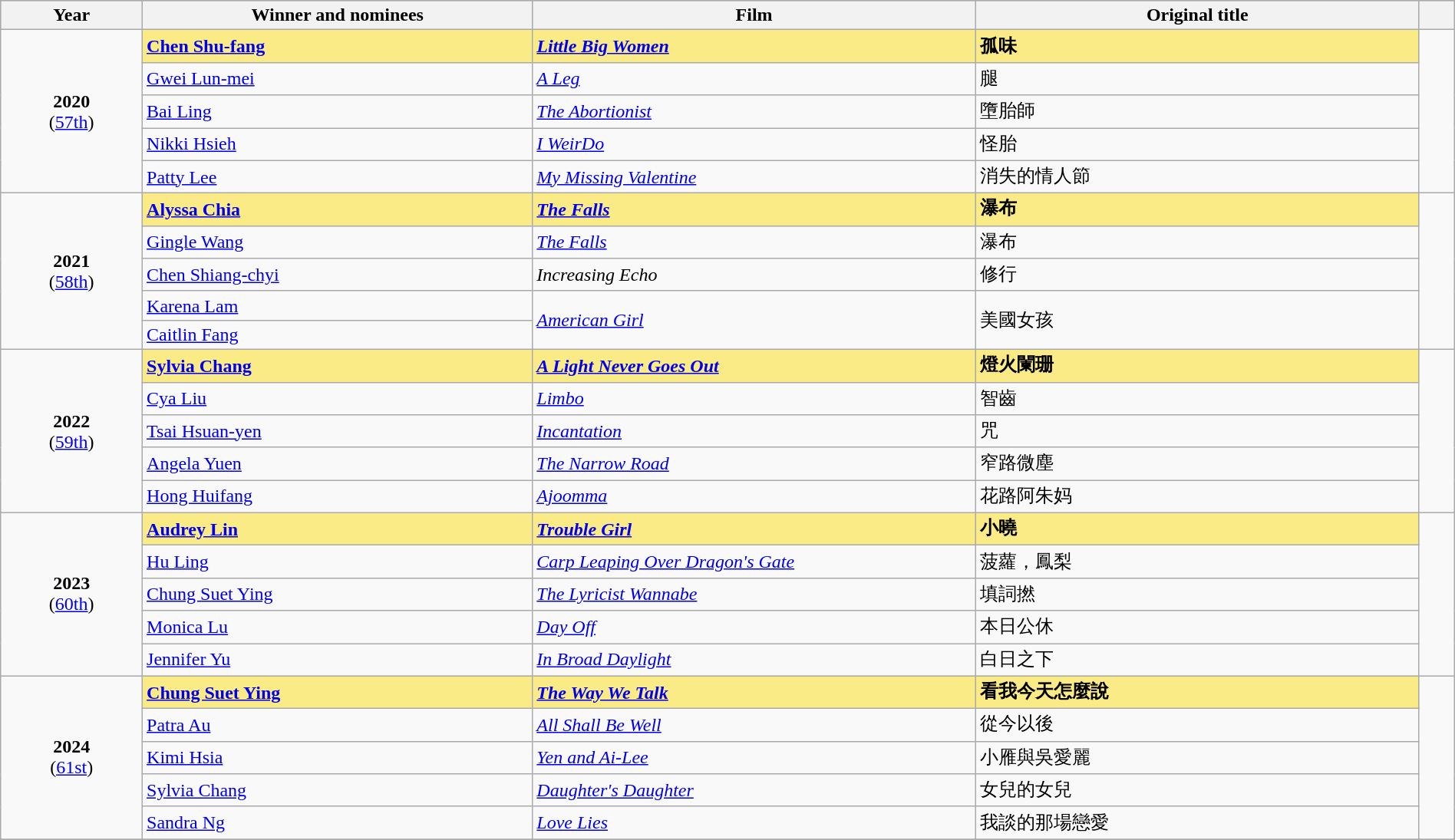<table class="wikitable" style="width:100%">
<tr style="background:#bebebe;">
<th style="width:8%;">Year</th>
<th style="width:22%;">Winner and nominees</th>
<th style="width:25%;">Film</th>
<th style="width:25%;">Original title</th>
<th style="width:2%;"></th>
</tr>
<tr>
<td rowspan="5" style="text-align:center"><strong>2020</strong><br>(<a href='#'>57th</a>)</td>
<td style="background:#FAEB86"><strong><a href='#'>Chen Shu-fang</a></strong></td>
<td style="background:#FAEB86"><strong><em><a href='#'>Little Big Women</a></em></strong></td>
<td style="background:#FAEB86"><strong>孤味</strong></td>
<td rowspan=5></td>
</tr>
<tr>
<td><a href='#'>Gwei Lun-mei</a></td>
<td><em><a href='#'>A Leg</a></em></td>
<td>腿</td>
</tr>
<tr>
<td><a href='#'>Bai Ling</a></td>
<td><em><a href='#'>The Abortionist</a></em></td>
<td>墮胎師</td>
</tr>
<tr>
<td><a href='#'>Nikki Hsieh</a></td>
<td><em><a href='#'>I WeirDo</a></em></td>
<td>怪胎</td>
</tr>
<tr>
<td><a href='#'>Patty Lee</a></td>
<td><em><a href='#'>My Missing Valentine</a></em></td>
<td>消失的情人節</td>
</tr>
<tr>
<td rowspan="5" style="text-align:center"><strong>2021</strong><br>(<a href='#'>58th</a>)</td>
<td style="background:#FAEB86"><strong><a href='#'>Alyssa Chia</a></strong></td>
<td style="background:#FAEB86"><strong><em><a href='#'>The Falls</a></em></strong></td>
<td style="background:#FAEB86"><strong>瀑布</strong></td>
<td rowspan=5></td>
</tr>
<tr>
<td><a href='#'>Gingle Wang</a></td>
<td><em><a href='#'>The Falls</a></em></td>
<td>瀑布</td>
</tr>
<tr>
<td><a href='#'>Chen Shiang-chyi</a></td>
<td><em>Increasing Echo</em></td>
<td>修行</td>
</tr>
<tr>
<td><a href='#'>Karena Lam</a></td>
<td rowspan="2"><em><a href='#'>American Girl</a></em></td>
<td rowspan="2">美國女孩</td>
</tr>
<tr>
<td><a href='#'>Caitlin Fang</a></td>
</tr>
<tr>
<td rowspan="5" style="text-align:center"><strong>2022</strong><br>(<a href='#'>59th</a>)</td>
<td style="background:#FAEB86"><strong><a href='#'>Sylvia Chang</a></strong></td>
<td style="background:#FAEB86"><strong><em><a href='#'>A Light Never Goes Out</a></em></strong></td>
<td style="background:#FAEB86"><strong>燈火闌珊</strong></td>
<td rowspan=5></td>
</tr>
<tr>
<td><a href='#'>Cya Liu</a></td>
<td><em><a href='#'>Limbo</a></em></td>
<td>智齒</td>
</tr>
<tr>
<td><a href='#'>Tsai Hsuan-yen</a></td>
<td><em><a href='#'>Incantation</a></em></td>
<td>咒</td>
</tr>
<tr>
<td><a href='#'>Angela Yuen</a></td>
<td><em><a href='#'>The Narrow Road</a></em></td>
<td>窄路微塵</td>
</tr>
<tr>
<td><a href='#'>Hong Huifang</a></td>
<td><em><a href='#'>Ajoomma</a></em></td>
<td>花路阿朱妈</td>
</tr>
<tr>
<td rowspan="5" style="text-align:center"><strong>2023</strong><br>(<a href='#'>60th</a>)</td>
<td style="background:#FAEB86"><strong><a href='#'>Audrey Lin</a></strong></td>
<td style="background:#FAEB86"><strong><em><a href='#'>Trouble Girl</a></em></strong></td>
<td style="background:#FAEB86"><strong>小曉</strong></td>
<td rowspan=5></td>
</tr>
<tr>
<td><a href='#'>Hu Ling</a></td>
<td><em><a href='#'>Carp Leaping Over Dragon's Gate</a></em></td>
<td>菠蘿，鳳梨</td>
</tr>
<tr>
<td><a href='#'>Chung Suet Ying</a></td>
<td><em><a href='#'>The Lyricist Wannabe</a></em></td>
<td>填詞撚</td>
</tr>
<tr>
<td><a href='#'>Monica Lu</a></td>
<td><em><a href='#'>Day Off</a></em></td>
<td>本日公休</td>
</tr>
<tr>
<td><a href='#'>Jennifer Yu</a></td>
<td><em><a href='#'>In Broad Daylight</a></em></td>
<td>白日之下</td>
</tr>
<tr>
<td rowspan="5" style="text-align:center"><strong>2024</strong><br>(<a href='#'>61st</a>)</td>
<td style="background:#FAEB86"><strong><a href='#'>Chung Suet Ying</a></strong></td>
<td style="background:#FAEB86"><strong><em><a href='#'>The Way We Talk</a></em></strong></td>
<td style="background:#FAEB86"><strong>看我今天怎麼說</strong></td>
<td rowspan=5></td>
</tr>
<tr>
<td><a href='#'>Patra Au</a></td>
<td><em><a href='#'>All Shall Be Well</a></em></td>
<td>從今以後</td>
</tr>
<tr>
<td><a href='#'>Kimi Hsia</a></td>
<td><em><a href='#'>Yen and Ai-Lee</a></em></td>
<td>小雁與吳愛麗</td>
</tr>
<tr>
<td><a href='#'>Sylvia Chang</a></td>
<td><em><a href='#'>Daughter's Daughter</a></em></td>
<td>女兒的女兒</td>
</tr>
<tr>
<td><a href='#'>Sandra Ng</a></td>
<td><em><a href='#'>Love Lies</a></em></td>
<td>我談的那場戀愛</td>
</tr>
<tr>
</tr>
</table>
